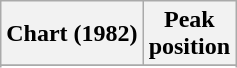<table class="wikitable sortable plainrowheaders" style="text-align:center">
<tr>
<th>Chart (1982)</th>
<th>Peak<br>position</th>
</tr>
<tr>
</tr>
<tr>
</tr>
</table>
